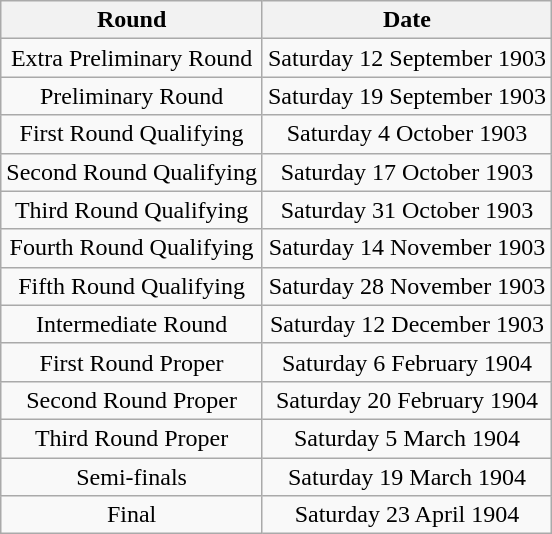<table class="wikitable" style="text-align: center">
<tr>
<th>Round</th>
<th>Date</th>
</tr>
<tr>
<td>Extra Preliminary Round</td>
<td>Saturday 12 September 1903</td>
</tr>
<tr>
<td>Preliminary Round</td>
<td>Saturday 19 September 1903</td>
</tr>
<tr>
<td>First Round Qualifying</td>
<td>Saturday 4 October 1903</td>
</tr>
<tr>
<td>Second Round Qualifying</td>
<td>Saturday 17 October 1903</td>
</tr>
<tr>
<td>Third Round Qualifying</td>
<td>Saturday 31 October 1903</td>
</tr>
<tr>
<td>Fourth Round Qualifying</td>
<td>Saturday 14 November 1903</td>
</tr>
<tr>
<td>Fifth Round Qualifying</td>
<td>Saturday 28 November 1903</td>
</tr>
<tr>
<td>Intermediate Round</td>
<td>Saturday 12 December 1903</td>
</tr>
<tr>
<td>First Round Proper</td>
<td>Saturday 6 February 1904</td>
</tr>
<tr>
<td>Second Round Proper</td>
<td>Saturday 20 February 1904</td>
</tr>
<tr>
<td>Third Round Proper</td>
<td>Saturday 5 March 1904</td>
</tr>
<tr>
<td>Semi-finals</td>
<td>Saturday 19 March 1904</td>
</tr>
<tr>
<td>Final</td>
<td>Saturday 23 April 1904</td>
</tr>
</table>
